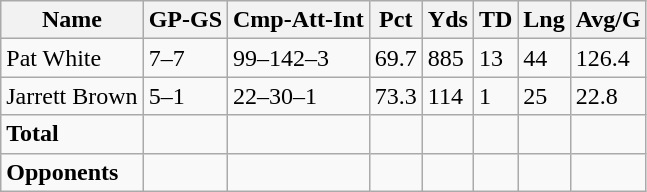<table class="wikitable" style="white-space:nowrap;">
<tr>
<th>Name</th>
<th>GP-GS</th>
<th>Cmp-Att-Int</th>
<th>Pct</th>
<th>Yds</th>
<th>TD</th>
<th>Lng</th>
<th>Avg/G</th>
</tr>
<tr>
<td>Pat White</td>
<td>7–7</td>
<td>99–142–3</td>
<td>69.7</td>
<td>885</td>
<td>13</td>
<td>44</td>
<td>126.4</td>
</tr>
<tr>
<td>Jarrett Brown</td>
<td>5–1</td>
<td>22–30–1</td>
<td>73.3</td>
<td>114</td>
<td>1</td>
<td>25</td>
<td>22.8</td>
</tr>
<tr>
<td><strong>Total</strong></td>
<td> </td>
<td> </td>
<td> </td>
<td> </td>
<td> </td>
<td> </td>
<td> </td>
</tr>
<tr>
<td><strong>Opponents</strong></td>
<td> </td>
<td> </td>
<td> </td>
<td> </td>
<td> </td>
<td> </td>
<td> </td>
</tr>
</table>
